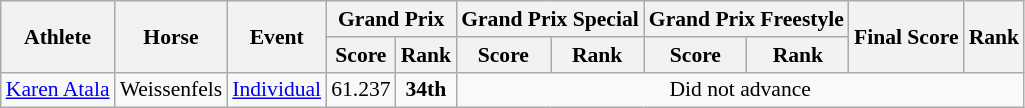<table class="wikitable" border="1" style="font-size:90%">
<tr>
<th rowspan=2>Athlete</th>
<th rowspan=2>Horse</th>
<th rowspan=2>Event</th>
<th colspan=2>Grand Prix</th>
<th colspan=2>Grand Prix Special</th>
<th colspan=2>Grand Prix Freestyle</th>
<th rowspan=2>Final Score</th>
<th rowspan=2>Rank</th>
</tr>
<tr>
<th>Score</th>
<th>Rank</th>
<th>Score</th>
<th>Rank</th>
<th>Score</th>
<th>Rank</th>
</tr>
<tr>
<td><a href='#'>Karen Atala</a></td>
<td>Weissenfels</td>
<td><a href='#'>Individual</a></td>
<td align=center>61.237</td>
<td align=center><strong>34th</strong></td>
<td align=center colspan="7">Did not advance</td>
</tr>
</table>
